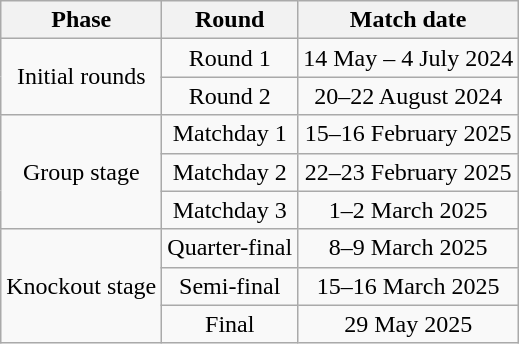<table class="wikitable" style="text-align:center">
<tr>
<th>Phase</th>
<th>Round</th>
<th>Match date</th>
</tr>
<tr>
<td rowspan=2>Initial rounds</td>
<td>Round 1</td>
<td>14 May – 4 July 2024</td>
</tr>
<tr>
<td>Round 2</td>
<td>20–22 August 2024</td>
</tr>
<tr>
<td rowspan=3>Group stage</td>
<td>Matchday 1</td>
<td>15–16 February 2025</td>
</tr>
<tr>
<td>Matchday 2</td>
<td>22–23 February 2025</td>
</tr>
<tr>
<td>Matchday 3</td>
<td>1–2 March 2025</td>
</tr>
<tr>
<td rowspan=3>Knockout stage</td>
<td>Quarter-final</td>
<td>8–9 March 2025</td>
</tr>
<tr>
<td>Semi-final</td>
<td>15–16 March 2025</td>
</tr>
<tr>
<td>Final</td>
<td>29 May 2025</td>
</tr>
</table>
